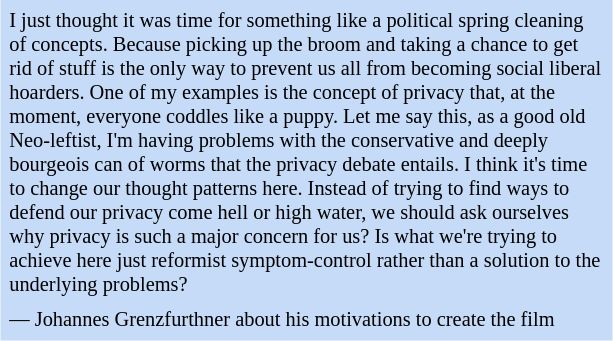<table class="toccolours" style="float: right; margin-left: 1em; margin-right: 2em; font-size: 85%; background:#c6dbf7; color:black; width:30em; max-width: 40%;" cellspacing="5">
<tr>
<td style="text-align: left;">I just thought it was time for something like a political spring cleaning of concepts. Because picking up the broom and taking a chance to get rid of stuff is the only way to prevent us all from becoming social liberal hoarders. One of my examples is the concept of privacy that, at the moment, everyone coddles like a puppy. Let me say this, as a good old Neo-leftist, I'm having problems with the conservative and deeply bourgeois can of worms that the privacy debate entails. I think it's time to change our thought patterns here. Instead of trying to find ways to defend our privacy come hell or high water, we should ask ourselves why privacy is such a major concern for us? Is what we're trying to achieve here just reformist symptom-control rather than a solution to the underlying problems?</td>
</tr>
<tr>
<td style="text-align: left;">— Johannes Grenzfurthner about his motivations to create the film</td>
</tr>
</table>
